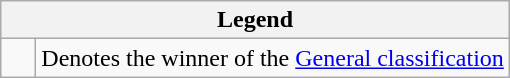<table class="wikitable">
<tr>
<th colspan=2>Legend</th>
</tr>
<tr>
<td>    </td>
<td>Denotes the winner of the <a href='#'>General classification</a></td>
</tr>
</table>
